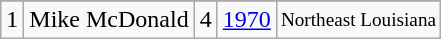<table class="wikitable">
<tr>
</tr>
<tr>
<td>1</td>
<td>Mike McDonald</td>
<td>4</td>
<td><a href='#'>1970</a></td>
<td style="font-size:80%;">Northeast Louisiana</td>
</tr>
</table>
